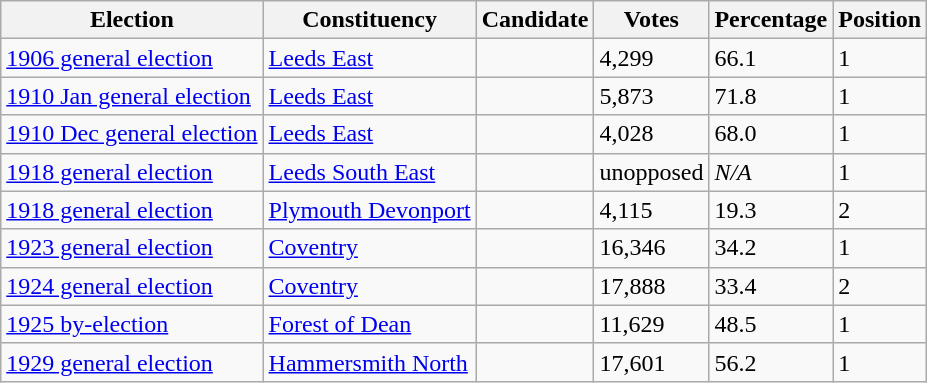<table class="wikitable sortable">
<tr>
<th>Election</th>
<th>Constituency</th>
<th>Candidate</th>
<th>Votes</th>
<th>Percentage</th>
<th>Position</th>
</tr>
<tr>
<td><a href='#'>1906 general election</a></td>
<td><a href='#'>Leeds East</a></td>
<td></td>
<td>4,299</td>
<td>66.1</td>
<td>1</td>
</tr>
<tr>
<td><a href='#'>1910 Jan general election</a></td>
<td><a href='#'>Leeds East</a></td>
<td></td>
<td>5,873</td>
<td>71.8</td>
<td>1</td>
</tr>
<tr>
<td><a href='#'>1910 Dec general election</a></td>
<td><a href='#'>Leeds East</a></td>
<td></td>
<td>4,028</td>
<td>68.0</td>
<td>1</td>
</tr>
<tr>
<td><a href='#'>1918 general election</a></td>
<td><a href='#'>Leeds South East</a></td>
<td></td>
<td>unopposed</td>
<td><em>N/A</em></td>
<td>1</td>
</tr>
<tr>
<td><a href='#'>1918 general election</a></td>
<td><a href='#'>Plymouth Devonport</a></td>
<td></td>
<td>4,115</td>
<td>19.3</td>
<td>2</td>
</tr>
<tr>
<td><a href='#'>1923 general election</a></td>
<td><a href='#'>Coventry</a></td>
<td></td>
<td>16,346</td>
<td>34.2</td>
<td>1</td>
</tr>
<tr>
<td><a href='#'>1924 general election</a></td>
<td><a href='#'>Coventry</a></td>
<td></td>
<td>17,888</td>
<td>33.4</td>
<td>2</td>
</tr>
<tr>
<td><a href='#'>1925 by-election</a></td>
<td><a href='#'>Forest of Dean</a></td>
<td></td>
<td>11,629</td>
<td>48.5</td>
<td>1</td>
</tr>
<tr>
<td><a href='#'>1929 general election</a></td>
<td><a href='#'>Hammersmith North</a></td>
<td></td>
<td>17,601</td>
<td>56.2</td>
<td>1</td>
</tr>
</table>
